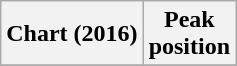<table class="wikitable plainrowheaders" style="text-align:center">
<tr>
<th>Chart (2016)</th>
<th>Peak<br>position</th>
</tr>
<tr>
</tr>
</table>
